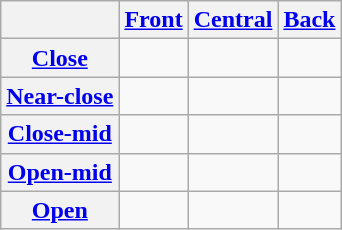<table class="wikitable">
<tr>
<th></th>
<th><a href='#'>Front</a></th>
<th><a href='#'>Central</a></th>
<th><a href='#'>Back</a></th>
</tr>
<tr style="text-align:center;">
<th><a href='#'>Close</a></th>
<td></td>
<td></td>
<td></td>
</tr>
<tr style="text-align:center;">
<th><a href='#'>Near-close</a></th>
<td></td>
<td></td>
<td></td>
</tr>
<tr style="text-align:center;">
<th><a href='#'>Close-mid</a></th>
<td></td>
<td></td>
<td></td>
</tr>
<tr style="text-align:center;">
<th><a href='#'>Open-mid</a></th>
<td></td>
<td></td>
<td></td>
</tr>
<tr style="text-align:center;">
<th><a href='#'>Open</a></th>
<td></td>
<td></td>
<td></td>
</tr>
</table>
